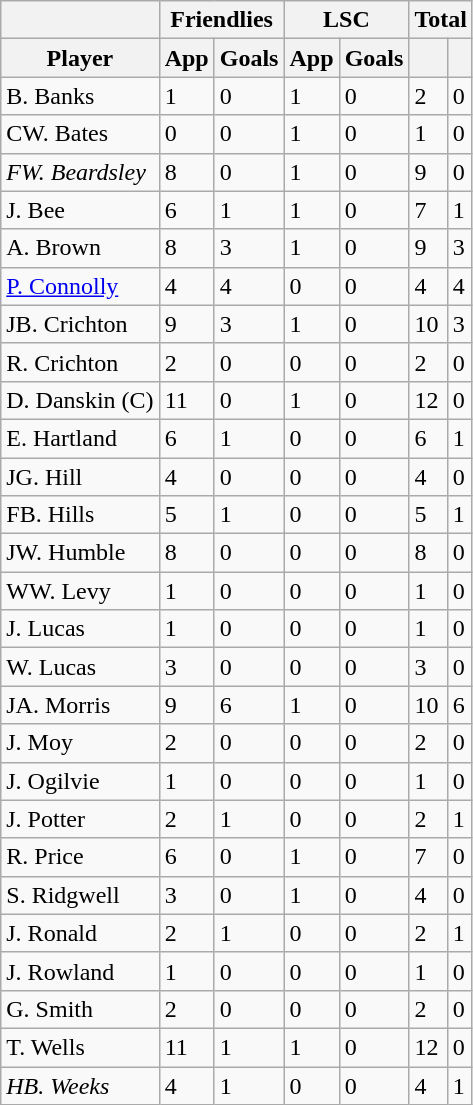<table class="wikitable sortable">
<tr>
<th></th>
<th colspan="2">Friendlies</th>
<th colspan="2">LSC</th>
<th colspan="2">Total</th>
</tr>
<tr>
<th>Player</th>
<th>App</th>
<th>Goals</th>
<th>App</th>
<th>Goals</th>
<th></th>
<th></th>
</tr>
<tr>
<td>B. Banks</td>
<td>1</td>
<td>0</td>
<td>1</td>
<td>0</td>
<td>2</td>
<td>0</td>
</tr>
<tr>
<td>CW. Bates</td>
<td>0</td>
<td>0</td>
<td>1</td>
<td>0</td>
<td>1</td>
<td>0</td>
</tr>
<tr>
<td><em>FW. Beardsley</em></td>
<td>8</td>
<td>0</td>
<td>1</td>
<td>0</td>
<td>9</td>
<td>0</td>
</tr>
<tr>
<td>J. Bee</td>
<td>6</td>
<td>1</td>
<td>1</td>
<td>0</td>
<td>7</td>
<td>1</td>
</tr>
<tr>
<td>A. Brown</td>
<td>8</td>
<td>3</td>
<td>1</td>
<td>0</td>
<td>9</td>
<td>3</td>
</tr>
<tr>
<td><a href='#'>P. Connolly</a></td>
<td>4</td>
<td>4</td>
<td>0</td>
<td>0</td>
<td>4</td>
<td>4</td>
</tr>
<tr>
<td>JB. Crichton</td>
<td>9</td>
<td>3</td>
<td>1</td>
<td>0</td>
<td>10</td>
<td>3</td>
</tr>
<tr>
<td>R. Crichton</td>
<td>2</td>
<td>0</td>
<td>0</td>
<td>0</td>
<td>2</td>
<td>0</td>
</tr>
<tr>
<td>D. Danskin (C)</td>
<td>11</td>
<td>0</td>
<td>1</td>
<td>0</td>
<td>12</td>
<td>0</td>
</tr>
<tr>
<td>E. Hartland</td>
<td>6</td>
<td>1</td>
<td>0</td>
<td>0</td>
<td>6</td>
<td>1</td>
</tr>
<tr>
<td>JG. Hill</td>
<td>4</td>
<td>0</td>
<td>0</td>
<td>0</td>
<td>4</td>
<td>0</td>
</tr>
<tr>
<td>FB. Hills</td>
<td>5</td>
<td>1</td>
<td>0</td>
<td>0</td>
<td>5</td>
<td>1</td>
</tr>
<tr>
<td>JW. Humble</td>
<td>8</td>
<td>0</td>
<td>0</td>
<td>0</td>
<td>8</td>
<td>0</td>
</tr>
<tr>
<td>WW. Levy</td>
<td>1</td>
<td>0</td>
<td>0</td>
<td>0</td>
<td>1</td>
<td>0</td>
</tr>
<tr>
<td>J. Lucas</td>
<td>1</td>
<td>0</td>
<td>0</td>
<td>0</td>
<td>1</td>
<td>0</td>
</tr>
<tr>
<td>W. Lucas</td>
<td>3</td>
<td>0</td>
<td>0</td>
<td>0</td>
<td>3</td>
<td>0</td>
</tr>
<tr>
<td>JA. Morris</td>
<td>9</td>
<td>6</td>
<td>1</td>
<td>0</td>
<td>10</td>
<td>6</td>
</tr>
<tr>
<td>J. Moy</td>
<td>2</td>
<td>0</td>
<td>0</td>
<td>0</td>
<td>2</td>
<td>0</td>
</tr>
<tr>
<td>J. Ogilvie</td>
<td>1</td>
<td>0</td>
<td>0</td>
<td>0</td>
<td>1</td>
<td>0</td>
</tr>
<tr>
<td>J. Potter</td>
<td>2</td>
<td>1</td>
<td>0</td>
<td>0</td>
<td>2</td>
<td>1</td>
</tr>
<tr>
<td>R. Price</td>
<td>6</td>
<td>0</td>
<td>1</td>
<td>0</td>
<td>7</td>
<td>0</td>
</tr>
<tr>
<td>S. Ridgwell</td>
<td>3</td>
<td>0</td>
<td>1</td>
<td>0</td>
<td>4</td>
<td>0</td>
</tr>
<tr>
<td>J. Ronald</td>
<td>2</td>
<td>1</td>
<td>0</td>
<td>0</td>
<td>2</td>
<td>1</td>
</tr>
<tr>
<td>J. Rowland</td>
<td>1</td>
<td>0</td>
<td>0</td>
<td>0</td>
<td>1</td>
<td>0</td>
</tr>
<tr>
<td>G. Smith</td>
<td>2</td>
<td>0</td>
<td>0</td>
<td>0</td>
<td>2</td>
<td>0</td>
</tr>
<tr>
<td>T. Wells</td>
<td>11</td>
<td>1</td>
<td>1</td>
<td>0</td>
<td>12</td>
<td>0</td>
</tr>
<tr>
<td><em>HB. Weeks</em></td>
<td>4</td>
<td>1</td>
<td>0</td>
<td>0</td>
<td>4</td>
<td>1</td>
</tr>
</table>
